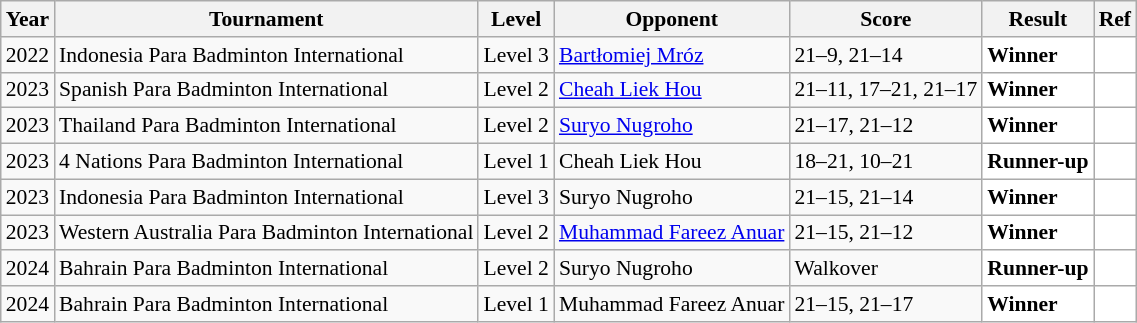<table class="sortable wikitable" style="font-size: 90%;">
<tr>
<th>Year</th>
<th>Tournament</th>
<th>Level</th>
<th>Opponent</th>
<th>Score</th>
<th>Result</th>
<th>Ref</th>
</tr>
<tr>
<td align="center">2022</td>
<td align="left">Indonesia Para Badminton International</td>
<td align="left">Level 3</td>
<td align="left"> <a href='#'>Bartłomiej Mróz</a></td>
<td align="left">21–9, 21–14</td>
<td style="text-align:left; background:white"> <strong>Winner</strong></td>
<td style="text-align:center; background:white"></td>
</tr>
<tr>
<td align="center">2023</td>
<td align="left">Spanish Para Badminton International</td>
<td align="left">Level 2</td>
<td align="left"> <a href='#'>Cheah Liek Hou</a></td>
<td align="left">21–11, 17–21, 21–17</td>
<td style="text-align:left; background:white"> <strong>Winner</strong></td>
<td style="text-align:center; background:white"></td>
</tr>
<tr>
<td align="center">2023</td>
<td align="left">Thailand Para Badminton International</td>
<td align="left">Level 2</td>
<td align="left"> <a href='#'>Suryo Nugroho</a></td>
<td align="left">21–17, 21–12</td>
<td style="text-align:left; background:white"> <strong>Winner</strong></td>
<td style="text-align:center; background:white"></td>
</tr>
<tr>
<td align="center">2023</td>
<td align="left">4 Nations Para Badminton International</td>
<td>Level 1</td>
<td align="left"> Cheah Liek Hou</td>
<td align="left">18–21, 10–21</td>
<td style="text-align:left; background:white"> <strong>Runner-up</strong></td>
<td style="text-align:center; background:white"></td>
</tr>
<tr>
<td align="center">2023</td>
<td align="left">Indonesia Para Badminton International</td>
<td align="left">Level 3</td>
<td align="left"> Suryo Nugroho</td>
<td align="left">21–15, 21–14</td>
<td style="text-align:left; background:white"> <strong>Winner</strong></td>
<td style="text-align:center; background:white"></td>
</tr>
<tr>
<td align="center">2023</td>
<td align="left">Western Australia Para Badminton International</td>
<td align="left">Level 2</td>
<td align="left"> <a href='#'>Muhammad Fareez Anuar</a></td>
<td align="left">21–15, 21–12</td>
<td style="text-align:left; background:white"> <strong>Winner</strong></td>
<td style="text-align:center; background:white"></td>
</tr>
<tr>
<td align="center">2024</td>
<td align="left">Bahrain Para Badminton International</td>
<td align="left">Level 2</td>
<td align="left"> Suryo Nugroho</td>
<td align="left">Walkover</td>
<td style="text-align:left; background:white"> <strong>Runner-up</strong></td>
<td style="text-align:center; background:white"></td>
</tr>
<tr>
<td align="center">2024</td>
<td align="left">Bahrain Para Badminton International</td>
<td align="left">Level 1</td>
<td align="left"> Muhammad Fareez Anuar</td>
<td align="left">21–15, 21–17</td>
<td style="text-align:left; background:white"> <strong>Winner</strong></td>
<td style="text-align:center; background:white"></td>
</tr>
</table>
